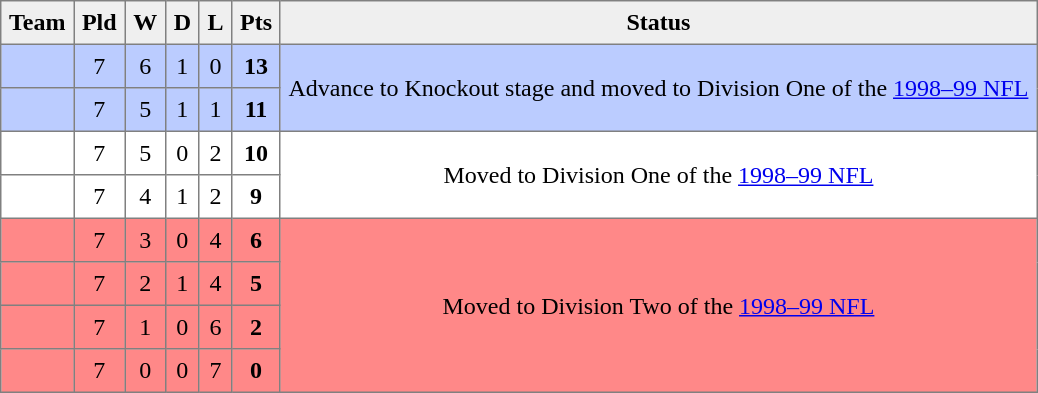<table style=border-collapse:collapse border=1 cellspacing=0 cellpadding=5>
<tr align=center bgcolor=#efefef>
<th>Team</th>
<th>Pld</th>
<th>W</th>
<th>D</th>
<th>L</th>
<th>Pts</th>
<th>Status</th>
</tr>
<tr align=center style="background:#bbccff;">
<td style="text-align:left;"> </td>
<td>7</td>
<td>6</td>
<td>1</td>
<td>0</td>
<td><strong>13</strong></td>
<td rowspan=2>Advance to Knockout stage and moved to Division One of the <a href='#'>1998–99 NFL</a></td>
</tr>
<tr align=center style="background:#bbccff;">
<td style="text-align:left;"> </td>
<td>7</td>
<td>5</td>
<td>1</td>
<td>1</td>
<td><strong>11</strong></td>
</tr>
<tr align=center style="background:#FFFFFF;">
<td style="text-align:left;"> </td>
<td>7</td>
<td>5</td>
<td>0</td>
<td>2</td>
<td><strong>10</strong></td>
<td rowspan=2>Moved to Division One of the <a href='#'>1998–99 NFL</a></td>
</tr>
<tr align=center style="background:#FFFFFF;">
<td style="text-align:left;"> </td>
<td>7</td>
<td>4</td>
<td>1</td>
<td>2</td>
<td><strong>9</strong></td>
</tr>
<tr align=center style="background:#FF8888;">
<td style="text-align:left;"> </td>
<td>7</td>
<td>3</td>
<td>0</td>
<td>4</td>
<td><strong>6</strong></td>
<td rowspan=4>Moved to Division Two of the <a href='#'>1998–99 NFL</a></td>
</tr>
<tr align=center style="background:#FF8888;">
<td style="text-align:left;"> </td>
<td>7</td>
<td>2</td>
<td>1</td>
<td>4</td>
<td><strong>5</strong></td>
</tr>
<tr align=center style="background:#FF8888;">
<td style="text-align:left;"> </td>
<td>7</td>
<td>1</td>
<td>0</td>
<td>6</td>
<td><strong>2</strong></td>
</tr>
<tr align=center style="background:#FF8888;">
<td style="text-align:left;"> </td>
<td>7</td>
<td>0</td>
<td>0</td>
<td>7</td>
<td><strong>0</strong></td>
</tr>
</table>
